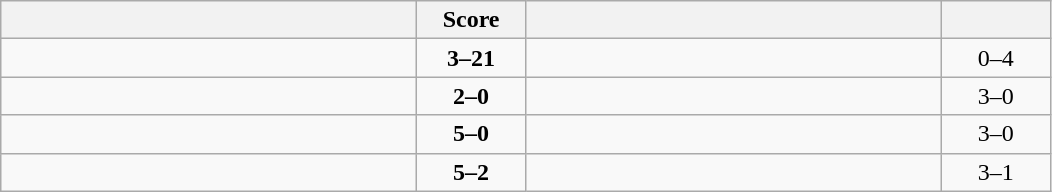<table class="wikitable" style="text-align: center; ">
<tr>
<th align="right" width="270"></th>
<th width="65">Score</th>
<th align="left" width="270"></th>
<th width="65"></th>
</tr>
<tr>
<td align="left"></td>
<td><strong>3–21</strong></td>
<td align="left"><strong></strong></td>
<td>0–4 <strong></strong></td>
</tr>
<tr>
<td align="left"><strong></strong></td>
<td><strong>2–0</strong></td>
<td align="left"></td>
<td>3–0 <strong></strong></td>
</tr>
<tr>
<td align="left"><strong></strong></td>
<td><strong>5–0</strong></td>
<td align="left"></td>
<td>3–0 <strong></strong></td>
</tr>
<tr>
<td align="left"><strong></strong></td>
<td><strong>5–2</strong></td>
<td align="left"></td>
<td>3–1 <strong></strong></td>
</tr>
</table>
